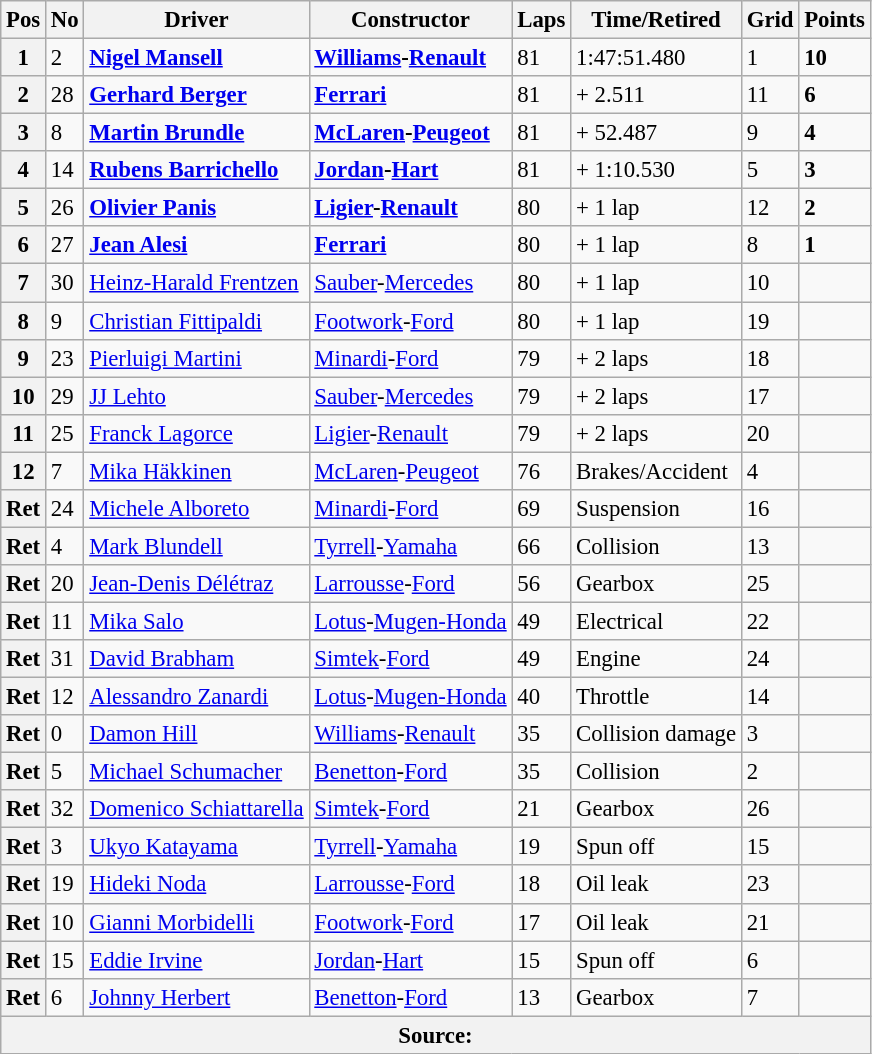<table class="wikitable" style="font-size: 95%;">
<tr>
<th>Pos</th>
<th>No</th>
<th>Driver</th>
<th>Constructor</th>
<th>Laps</th>
<th>Time/Retired</th>
<th>Grid</th>
<th>Points</th>
</tr>
<tr>
<th>1</th>
<td>2</td>
<td> <strong><a href='#'>Nigel Mansell</a></strong></td>
<td><strong><a href='#'>Williams</a>-<a href='#'>Renault</a></strong></td>
<td>81</td>
<td>1:47:51.480</td>
<td>1</td>
<td><strong>10</strong></td>
</tr>
<tr>
<th>2</th>
<td>28</td>
<td> <strong><a href='#'>Gerhard Berger</a></strong></td>
<td><strong><a href='#'>Ferrari</a></strong></td>
<td>81</td>
<td>+ 2.511</td>
<td>11</td>
<td><strong>6</strong></td>
</tr>
<tr>
<th>3</th>
<td>8</td>
<td> <strong><a href='#'>Martin Brundle</a></strong></td>
<td><strong><a href='#'>McLaren</a>-<a href='#'>Peugeot</a></strong></td>
<td>81</td>
<td>+ 52.487</td>
<td>9</td>
<td><strong>4</strong></td>
</tr>
<tr>
<th>4</th>
<td>14</td>
<td> <strong><a href='#'>Rubens Barrichello</a></strong></td>
<td><strong><a href='#'>Jordan</a>-<a href='#'>Hart</a></strong></td>
<td>81</td>
<td>+ 1:10.530</td>
<td>5</td>
<td><strong>3</strong></td>
</tr>
<tr>
<th>5</th>
<td>26</td>
<td> <strong><a href='#'>Olivier Panis</a></strong></td>
<td><strong><a href='#'>Ligier</a>-<a href='#'>Renault</a></strong></td>
<td>80</td>
<td>+ 1 lap</td>
<td>12</td>
<td><strong>2</strong></td>
</tr>
<tr>
<th>6</th>
<td>27</td>
<td> <strong><a href='#'>Jean Alesi</a></strong></td>
<td><strong><a href='#'>Ferrari</a></strong></td>
<td>80</td>
<td>+ 1 lap</td>
<td>8</td>
<td><strong>1</strong></td>
</tr>
<tr>
<th>7</th>
<td>30</td>
<td> <a href='#'>Heinz-Harald Frentzen</a></td>
<td><a href='#'>Sauber</a>-<a href='#'>Mercedes</a></td>
<td>80</td>
<td>+ 1 lap</td>
<td>10</td>
<td> </td>
</tr>
<tr>
<th>8</th>
<td>9</td>
<td> <a href='#'>Christian Fittipaldi</a></td>
<td><a href='#'>Footwork</a>-<a href='#'>Ford</a></td>
<td>80</td>
<td>+ 1 lap</td>
<td>19</td>
<td> </td>
</tr>
<tr>
<th>9</th>
<td>23</td>
<td> <a href='#'>Pierluigi Martini</a></td>
<td><a href='#'>Minardi</a>-<a href='#'>Ford</a></td>
<td>79</td>
<td>+ 2 laps</td>
<td>18</td>
<td> </td>
</tr>
<tr>
<th>10</th>
<td>29</td>
<td> <a href='#'>JJ Lehto</a></td>
<td><a href='#'>Sauber</a>-<a href='#'>Mercedes</a></td>
<td>79</td>
<td>+ 2 laps</td>
<td>17</td>
<td> </td>
</tr>
<tr>
<th>11</th>
<td>25</td>
<td> <a href='#'>Franck Lagorce</a></td>
<td><a href='#'>Ligier</a>-<a href='#'>Renault</a></td>
<td>79</td>
<td>+ 2 laps</td>
<td>20</td>
<td> </td>
</tr>
<tr>
<th>12</th>
<td>7</td>
<td> <a href='#'>Mika Häkkinen</a></td>
<td><a href='#'>McLaren</a>-<a href='#'>Peugeot</a></td>
<td>76</td>
<td>Brakes/Accident</td>
<td>4</td>
<td> </td>
</tr>
<tr>
<th>Ret</th>
<td>24</td>
<td> <a href='#'>Michele Alboreto</a></td>
<td><a href='#'>Minardi</a>-<a href='#'>Ford</a></td>
<td>69</td>
<td>Suspension</td>
<td>16</td>
<td> </td>
</tr>
<tr>
<th>Ret</th>
<td>4</td>
<td> <a href='#'>Mark Blundell</a></td>
<td><a href='#'>Tyrrell</a>-<a href='#'>Yamaha</a></td>
<td>66</td>
<td>Collision</td>
<td>13</td>
<td> </td>
</tr>
<tr>
<th>Ret</th>
<td>20</td>
<td> <a href='#'>Jean-Denis Délétraz</a></td>
<td><a href='#'>Larrousse</a>-<a href='#'>Ford</a></td>
<td>56</td>
<td>Gearbox</td>
<td>25</td>
<td> </td>
</tr>
<tr>
<th>Ret</th>
<td>11</td>
<td> <a href='#'>Mika Salo</a></td>
<td><a href='#'>Lotus</a>-<a href='#'>Mugen-Honda</a></td>
<td>49</td>
<td>Electrical</td>
<td>22</td>
<td> </td>
</tr>
<tr>
<th>Ret</th>
<td>31</td>
<td> <a href='#'>David Brabham</a></td>
<td><a href='#'>Simtek</a>-<a href='#'>Ford</a></td>
<td>49</td>
<td>Engine</td>
<td>24</td>
<td> </td>
</tr>
<tr>
<th>Ret</th>
<td>12</td>
<td> <a href='#'>Alessandro Zanardi</a></td>
<td><a href='#'>Lotus</a>-<a href='#'>Mugen-Honda</a></td>
<td>40</td>
<td>Throttle</td>
<td>14</td>
<td> </td>
</tr>
<tr>
<th>Ret</th>
<td>0</td>
<td> <a href='#'>Damon Hill</a></td>
<td><a href='#'>Williams</a>-<a href='#'>Renault</a></td>
<td>35</td>
<td>Collision damage</td>
<td>3</td>
<td> </td>
</tr>
<tr>
<th>Ret</th>
<td>5</td>
<td> <a href='#'>Michael Schumacher</a></td>
<td><a href='#'>Benetton</a>-<a href='#'>Ford</a></td>
<td>35</td>
<td>Collision</td>
<td>2</td>
<td> </td>
</tr>
<tr>
<th>Ret</th>
<td>32</td>
<td> <a href='#'>Domenico Schiattarella</a></td>
<td><a href='#'>Simtek</a>-<a href='#'>Ford</a></td>
<td>21</td>
<td>Gearbox</td>
<td>26</td>
<td> </td>
</tr>
<tr>
<th>Ret</th>
<td>3</td>
<td> <a href='#'>Ukyo Katayama</a></td>
<td><a href='#'>Tyrrell</a>-<a href='#'>Yamaha</a></td>
<td>19</td>
<td>Spun off</td>
<td>15</td>
<td> </td>
</tr>
<tr>
<th>Ret</th>
<td>19</td>
<td> <a href='#'>Hideki Noda</a></td>
<td><a href='#'>Larrousse</a>-<a href='#'>Ford</a></td>
<td>18</td>
<td>Oil leak</td>
<td>23</td>
<td> </td>
</tr>
<tr>
<th>Ret</th>
<td>10</td>
<td> <a href='#'>Gianni Morbidelli</a></td>
<td><a href='#'>Footwork</a>-<a href='#'>Ford</a></td>
<td>17</td>
<td>Oil leak</td>
<td>21</td>
<td> </td>
</tr>
<tr>
<th>Ret</th>
<td>15</td>
<td> <a href='#'>Eddie Irvine</a></td>
<td><a href='#'>Jordan</a>-<a href='#'>Hart</a></td>
<td>15</td>
<td>Spun off</td>
<td>6</td>
<td> </td>
</tr>
<tr>
<th>Ret</th>
<td>6</td>
<td> <a href='#'>Johnny Herbert</a></td>
<td><a href='#'>Benetton</a>-<a href='#'>Ford</a></td>
<td>13</td>
<td>Gearbox</td>
<td>7</td>
<td> </td>
</tr>
<tr>
<th colspan="8">Source:</th>
</tr>
</table>
